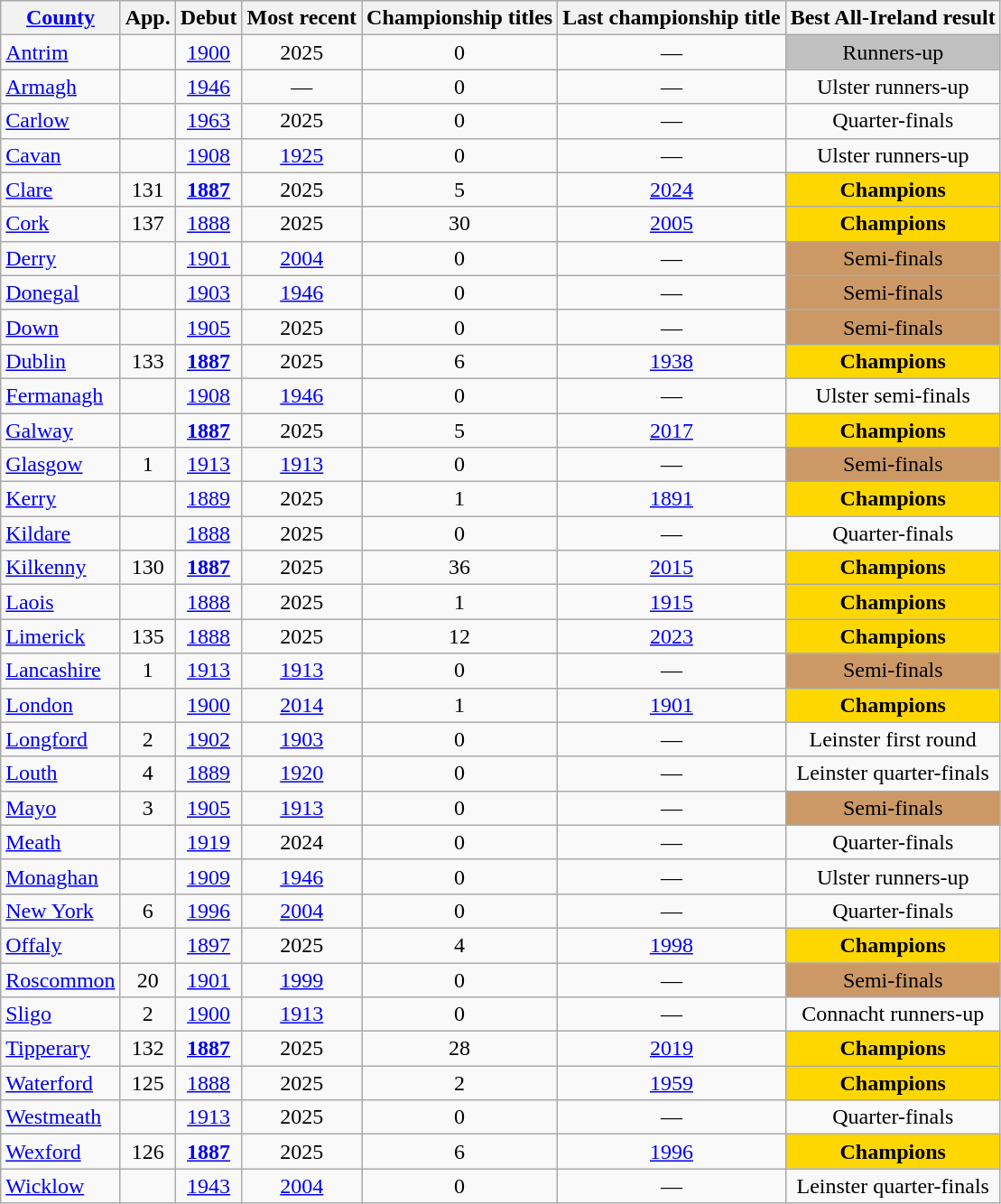<table class="wikitable sortable" style="text-align:center;">
<tr>
<th><a href='#'>County</a></th>
<th>App.</th>
<th>Debut</th>
<th>Most recent</th>
<th>Championship titles</th>
<th>Last championship title</th>
<th>Best All-Ireland result</th>
</tr>
<tr>
<td align="left"> <a href='#'>Antrim</a></td>
<td></td>
<td><a href='#'>1900</a></td>
<td>2025</td>
<td>0</td>
<td>—</td>
<td bgcolor=silver>Runners-up</td>
</tr>
<tr>
<td align="left"> <a href='#'>Armagh</a></td>
<td></td>
<td><a href='#'>1946</a></td>
<td>—</td>
<td>0</td>
<td>—</td>
<td>Ulster runners-up</td>
</tr>
<tr>
<td align="left"> <a href='#'>Carlow</a></td>
<td></td>
<td><a href='#'>1963</a></td>
<td>2025</td>
<td>0</td>
<td>—</td>
<td>Quarter-finals</td>
</tr>
<tr>
<td align="left"> <a href='#'>Cavan</a></td>
<td></td>
<td><a href='#'>1908</a></td>
<td><a href='#'>1925</a></td>
<td>0</td>
<td>—</td>
<td>Ulster runners-up</td>
</tr>
<tr>
<td align="left"> <a href='#'>Clare</a></td>
<td>131</td>
<td><a href='#'><strong>1887</strong></a></td>
<td>2025</td>
<td>5</td>
<td><a href='#'>2024</a></td>
<td bgcolor=gold><strong>Champions</strong></td>
</tr>
<tr>
<td align="left"> <a href='#'>Cork</a></td>
<td>137</td>
<td><a href='#'>1888</a></td>
<td>2025</td>
<td>30</td>
<td><a href='#'>2005</a></td>
<td bgcolor=gold><strong>Champions</strong></td>
</tr>
<tr>
<td align="left"> <a href='#'>Derry</a></td>
<td></td>
<td><a href='#'>1901</a></td>
<td><a href='#'>2004</a></td>
<td>0</td>
<td>—</td>
<td bgcolor=#cc9966>Semi-finals</td>
</tr>
<tr>
<td align="left"> <a href='#'>Donegal</a></td>
<td></td>
<td><a href='#'>1903</a></td>
<td><a href='#'>1946</a></td>
<td>0</td>
<td>—</td>
<td bgcolor=#cc9966>Semi-finals</td>
</tr>
<tr>
<td align="left"> <a href='#'>Down</a></td>
<td></td>
<td><a href='#'>1905</a></td>
<td>2025</td>
<td>0</td>
<td>—</td>
<td bgcolor=#cc9966>Semi-finals</td>
</tr>
<tr>
<td align="left"> <a href='#'>Dublin</a></td>
<td>133</td>
<td><a href='#'><strong>1887</strong></a></td>
<td>2025</td>
<td>6</td>
<td><a href='#'>1938</a></td>
<td bgcolor=gold><strong>Champions</strong></td>
</tr>
<tr>
<td align="left"> <a href='#'>Fermanagh</a></td>
<td></td>
<td><a href='#'>1908</a></td>
<td><a href='#'>1946</a></td>
<td>0</td>
<td>—</td>
<td>Ulster semi-finals</td>
</tr>
<tr>
<td align="left"> <a href='#'>Galway</a></td>
<td></td>
<td><a href='#'><strong>1887</strong></a></td>
<td>2025</td>
<td>5</td>
<td><a href='#'>2017</a></td>
<td bgcolor=gold><strong>Champions</strong></td>
</tr>
<tr>
<td align="left"> <a href='#'>Glasgow</a></td>
<td>1</td>
<td><a href='#'>1913</a></td>
<td><a href='#'>1913</a></td>
<td>0</td>
<td>—</td>
<td bgcolor=#cc9966>Semi-finals</td>
</tr>
<tr>
<td align="left"> <a href='#'>Kerry</a></td>
<td></td>
<td><a href='#'>1889</a></td>
<td>2025</td>
<td>1</td>
<td><a href='#'>1891</a></td>
<td bgcolor=gold><strong>Champions</strong></td>
</tr>
<tr>
<td align="left"> <a href='#'>Kildare</a></td>
<td></td>
<td><a href='#'>1888</a></td>
<td>2025</td>
<td>0</td>
<td>—</td>
<td>Quarter-finals</td>
</tr>
<tr>
<td align="left"> <a href='#'>Kilkenny</a></td>
<td>130</td>
<td><a href='#'><strong>1887</strong></a></td>
<td>2025</td>
<td>36</td>
<td><a href='#'>2015</a></td>
<td bgcolor=gold><strong>Champions</strong></td>
</tr>
<tr>
<td align="left"> <a href='#'>Laois</a></td>
<td></td>
<td><a href='#'>1888</a></td>
<td>2025</td>
<td>1</td>
<td><a href='#'>1915</a></td>
<td bgcolor="gold"><strong>Champions</strong></td>
</tr>
<tr>
<td align="left"> <a href='#'>Limerick</a></td>
<td>135</td>
<td><a href='#'>1888</a></td>
<td>2025</td>
<td>12</td>
<td><a href='#'>2023</a></td>
<td bgcolor="gold"><strong>Champions</strong></td>
</tr>
<tr>
<td align="left"> <a href='#'>Lancashire</a></td>
<td>1</td>
<td><a href='#'>1913</a></td>
<td><a href='#'>1913</a></td>
<td>0</td>
<td>—</td>
<td bgcolor=#cc9966>Semi-finals</td>
</tr>
<tr>
<td align="left"> <a href='#'>London</a></td>
<td></td>
<td><a href='#'>1900</a></td>
<td><a href='#'>2014</a></td>
<td>1</td>
<td><a href='#'>1901</a></td>
<td bgcolor=gold><strong>Champions</strong></td>
</tr>
<tr>
<td align="left"> <a href='#'>Longford</a></td>
<td>2</td>
<td><a href='#'>1902</a></td>
<td><a href='#'>1903</a></td>
<td>0</td>
<td>—</td>
<td>Leinster first round</td>
</tr>
<tr>
<td align="left"> <a href='#'>Louth</a></td>
<td>4</td>
<td><a href='#'>1889</a></td>
<td><a href='#'>1920</a></td>
<td>0</td>
<td>—</td>
<td>Leinster quarter-finals</td>
</tr>
<tr>
<td align="left"> <a href='#'>Mayo</a></td>
<td>3</td>
<td><a href='#'>1905</a></td>
<td><a href='#'>1913</a></td>
<td>0</td>
<td>—</td>
<td bgcolor=#cc9966>Semi-finals</td>
</tr>
<tr>
<td align="left"> <a href='#'>Meath</a></td>
<td></td>
<td><a href='#'>1919</a></td>
<td>2024</td>
<td>0</td>
<td>—</td>
<td>Quarter-finals</td>
</tr>
<tr>
<td align="left"> <a href='#'>Monaghan</a></td>
<td></td>
<td><a href='#'>1909</a></td>
<td><a href='#'>1946</a></td>
<td>0</td>
<td>—</td>
<td>Ulster runners-up</td>
</tr>
<tr>
<td align="left"> <a href='#'>New York</a></td>
<td>6</td>
<td><a href='#'>1996</a></td>
<td><a href='#'>2004</a></td>
<td>0</td>
<td>—</td>
<td>Quarter-finals</td>
</tr>
<tr>
<td align="left"> <a href='#'>Offaly</a></td>
<td></td>
<td><a href='#'>1897</a></td>
<td>2025</td>
<td>4</td>
<td><a href='#'>1998</a></td>
<td bgcolor=gold><strong>Champions</strong></td>
</tr>
<tr>
<td align="left"><a href='#'>Roscommon</a></td>
<td>20</td>
<td><a href='#'>1901</a></td>
<td><a href='#'>1999</a></td>
<td>0</td>
<td>—</td>
<td bgcolor=#cc9966>Semi-finals</td>
</tr>
<tr>
<td align="left"> <a href='#'>Sligo</a></td>
<td>2</td>
<td><a href='#'>1900</a></td>
<td><a href='#'>1913</a></td>
<td>0</td>
<td>—</td>
<td>Connacht runners-up</td>
</tr>
<tr>
<td align="left"> <a href='#'>Tipperary</a></td>
<td>132</td>
<td><a href='#'><strong>1887</strong></a></td>
<td>2025</td>
<td>28</td>
<td><a href='#'>2019</a></td>
<td bgcolor=gold><strong>Champions</strong></td>
</tr>
<tr>
<td align="left"> <a href='#'>Waterford</a></td>
<td>125</td>
<td><a href='#'>1888</a></td>
<td>2025</td>
<td>2</td>
<td><a href='#'>1959</a></td>
<td bgcolor=gold><strong>Champions</strong></td>
</tr>
<tr>
<td align="left"><a href='#'>Westmeath</a></td>
<td></td>
<td><a href='#'>1913</a></td>
<td>2025</td>
<td>0</td>
<td>—</td>
<td>Quarter-finals</td>
</tr>
<tr>
<td align="left"> <a href='#'>Wexford</a></td>
<td>126</td>
<td><a href='#'><strong>1887</strong></a></td>
<td>2025</td>
<td>6</td>
<td><a href='#'>1996</a></td>
<td bgcolor=gold><strong>Champions</strong></td>
</tr>
<tr>
<td align="left"> <a href='#'>Wicklow</a></td>
<td></td>
<td><a href='#'>1943</a></td>
<td><a href='#'>2004</a></td>
<td>0</td>
<td>—</td>
<td>Leinster quarter-finals</td>
</tr>
</table>
